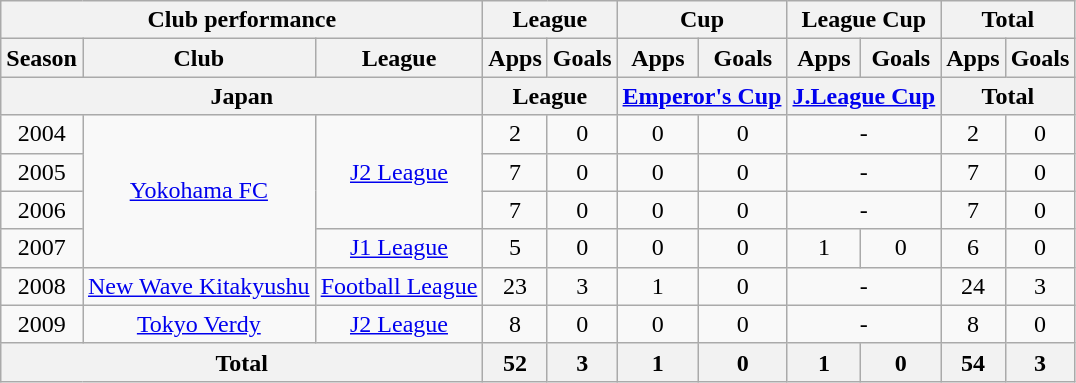<table class="wikitable" style="text-align:center;">
<tr>
<th colspan=3>Club performance</th>
<th colspan=2>League</th>
<th colspan=2>Cup</th>
<th colspan=2>League Cup</th>
<th colspan=2>Total</th>
</tr>
<tr>
<th>Season</th>
<th>Club</th>
<th>League</th>
<th>Apps</th>
<th>Goals</th>
<th>Apps</th>
<th>Goals</th>
<th>Apps</th>
<th>Goals</th>
<th>Apps</th>
<th>Goals</th>
</tr>
<tr>
<th colspan=3>Japan</th>
<th colspan=2>League</th>
<th colspan=2><a href='#'>Emperor's Cup</a></th>
<th colspan=2><a href='#'>J.League Cup</a></th>
<th colspan=2>Total</th>
</tr>
<tr>
<td>2004</td>
<td rowspan="4"><a href='#'>Yokohama FC</a></td>
<td rowspan="3"><a href='#'>J2 League</a></td>
<td>2</td>
<td>0</td>
<td>0</td>
<td>0</td>
<td colspan="2">-</td>
<td>2</td>
<td>0</td>
</tr>
<tr>
<td>2005</td>
<td>7</td>
<td>0</td>
<td>0</td>
<td>0</td>
<td colspan="2">-</td>
<td>7</td>
<td>0</td>
</tr>
<tr>
<td>2006</td>
<td>7</td>
<td>0</td>
<td>0</td>
<td>0</td>
<td colspan="2">-</td>
<td>7</td>
<td>0</td>
</tr>
<tr>
<td>2007</td>
<td><a href='#'>J1 League</a></td>
<td>5</td>
<td>0</td>
<td>0</td>
<td>0</td>
<td>1</td>
<td>0</td>
<td>6</td>
<td>0</td>
</tr>
<tr>
<td>2008</td>
<td><a href='#'>New Wave Kitakyushu</a></td>
<td><a href='#'>Football League</a></td>
<td>23</td>
<td>3</td>
<td>1</td>
<td>0</td>
<td colspan="2">-</td>
<td>24</td>
<td>3</td>
</tr>
<tr>
<td>2009</td>
<td><a href='#'>Tokyo Verdy</a></td>
<td><a href='#'>J2 League</a></td>
<td>8</td>
<td>0</td>
<td>0</td>
<td>0</td>
<td colspan="2">-</td>
<td>8</td>
<td>0</td>
</tr>
<tr>
<th colspan=3>Total</th>
<th>52</th>
<th>3</th>
<th>1</th>
<th>0</th>
<th>1</th>
<th>0</th>
<th>54</th>
<th>3</th>
</tr>
</table>
